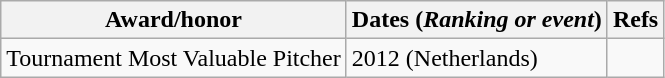<table class="wikitable" margin: 5px; text-align: center;>
<tr>
<th>Award/honor</th>
<th>Dates (<em>Ranking or event</em>)</th>
<th>Refs</th>
</tr>
<tr>
<td>Tournament Most Valuable Pitcher</td>
<td>2012 (Netherlands)</td>
<td></td>
</tr>
</table>
